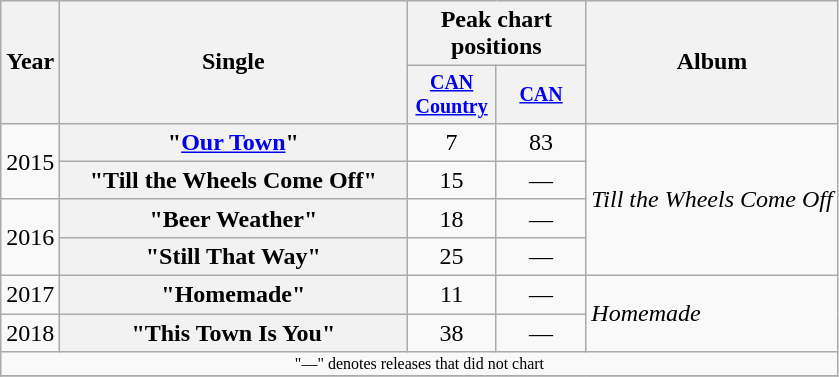<table class="wikitable plainrowheaders" style="text-align:center;">
<tr>
<th rowspan="2">Year</th>
<th rowspan="2" style="width:14em;">Single</th>
<th colspan="2">Peak chart<br>positions</th>
<th rowspan="2">Album</th>
</tr>
<tr style="font-size:smaller;">
<th style="width:4em;"><a href='#'>CAN Country</a><br></th>
<th style="width:4em;"><a href='#'>CAN</a><br></th>
</tr>
<tr>
<td rowspan="2">2015</td>
<th scope="row">"<a href='#'>Our Town</a>"</th>
<td>7</td>
<td>83</td>
<td align="left" rowspan="4"><em>Till the Wheels Come Off</em></td>
</tr>
<tr>
<th scope="row">"Till the Wheels Come Off"</th>
<td>15</td>
<td>—</td>
</tr>
<tr>
<td rowspan="2">2016</td>
<th scope="row">"Beer Weather"</th>
<td>18</td>
<td>—</td>
</tr>
<tr>
<th scope="row">"Still That Way"</th>
<td>25</td>
<td>—</td>
</tr>
<tr>
<td>2017</td>
<th scope="row">"Homemade"</th>
<td>11</td>
<td>—</td>
<td align="left" rowspan="2"><em>Homemade</em></td>
</tr>
<tr>
<td>2018</td>
<th scope="row">"This Town Is You"</th>
<td>38</td>
<td>—</td>
</tr>
<tr>
<td colspan="5" style="font-size:8pt">"—" denotes releases that did not chart</td>
</tr>
<tr>
</tr>
</table>
